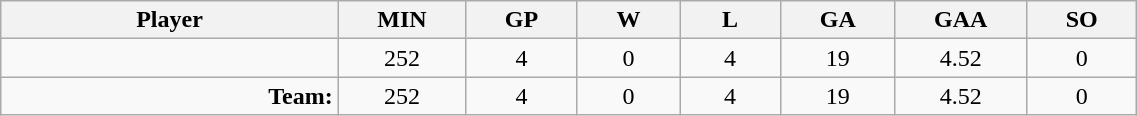<table class="wikitable sortable" width="60%">
<tr>
<th bgcolor="#DDDDFF" width="10%">Player</th>
<th width="3%" bgcolor="#DDDDFF" title="Minutes played">MIN</th>
<th width="3%" bgcolor="#DDDDFF" title="Games played in">GP</th>
<th width="3%" bgcolor="#DDDDFF" title="Wins">W</th>
<th width="3%" bgcolor="#DDDDFF"title="Losses">L</th>
<th width="3%" bgcolor="#DDDDFF" title="Goals against">GA</th>
<th width="3%" bgcolor="#DDDDFF" title="Goals against average">GAA</th>
<th width="3%" bgcolor="#DDDDFF" title="Shut-outs">SO</th>
</tr>
<tr align="center">
<td align="right"></td>
<td>252</td>
<td>4</td>
<td>0</td>
<td>4</td>
<td>19</td>
<td>4.52</td>
<td>0</td>
</tr>
<tr align="center">
<td align="right"><strong>Team:</strong></td>
<td>252</td>
<td>4</td>
<td>0</td>
<td>4</td>
<td>19</td>
<td>4.52</td>
<td>0</td>
</tr>
</table>
